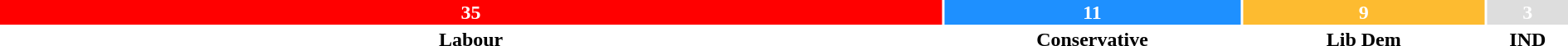<table style="width:100%; text-align:center;">
<tr style="color:white;">
<td style="background:red; width:60.35%;"><strong>35</strong></td>
<td style="background:dodgerblue; width:18.96%;"><strong>11</strong></td>
<td style="background:#FDBB30; width:15.52%;"><strong>9</strong></td>
<td style="background:#DDDDDD; width:5.17%;"><strong>3</strong></td>
</tr>
<tr>
<td><span><strong>Labour</strong></span></td>
<td><span><strong>Conservative</strong></span></td>
<td><span><strong>Lib Dem</strong></span></td>
<td><span><strong>IND</strong></span></td>
</tr>
</table>
